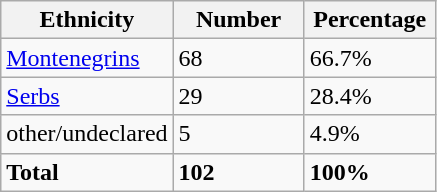<table class="wikitable">
<tr>
<th width="100px">Ethnicity</th>
<th width="80px">Number</th>
<th width="80px">Percentage</th>
</tr>
<tr>
<td><a href='#'>Montenegrins</a></td>
<td>68</td>
<td>66.7%</td>
</tr>
<tr>
<td><a href='#'>Serbs</a></td>
<td>29</td>
<td>28.4%</td>
</tr>
<tr>
<td>other/undeclared</td>
<td>5</td>
<td>4.9%</td>
</tr>
<tr>
<td><strong>Total</strong></td>
<td><strong>102</strong></td>
<td><strong>100%</strong></td>
</tr>
</table>
